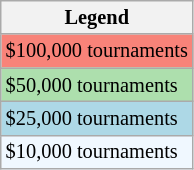<table class=wikitable style="font-size:85%">
<tr>
<th>Legend</th>
</tr>
<tr style="background:#f88379;">
<td>$100,000 tournaments</td>
</tr>
<tr style="background:#addfad;">
<td>$50,000 tournaments</td>
</tr>
<tr style="background:lightblue;">
<td>$25,000 tournaments</td>
</tr>
<tr style="background:#f0f8ff;">
<td>$10,000 tournaments</td>
</tr>
</table>
